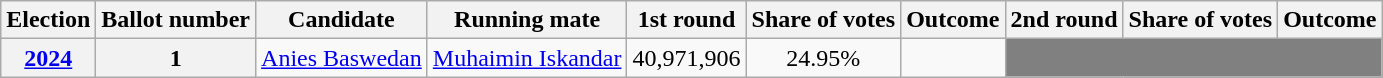<table class="wikitable">
<tr>
<th>Election</th>
<th>Ballot number</th>
<th>Candidate</th>
<th>Running mate</th>
<th>1st round<br></th>
<th>Share of votes</th>
<th>Outcome</th>
<th>2nd round<br></th>
<th>Share of votes</th>
<th>Outcome</th>
</tr>
<tr>
<th><a href='#'>2024</a></th>
<th>1</th>
<td><a href='#'>Anies Baswedan</a></td>
<td><a href='#'>Muhaimin Iskandar</a></td>
<td>40,971,906</td>
<td align=center>24.95%</td>
<td></td>
<td colspan="3" bgcolor="grey"></td>
</tr>
</table>
